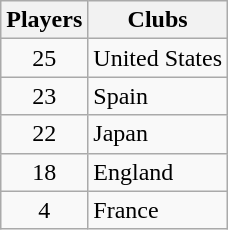<table class="wikitable">
<tr>
<th>Players</th>
<th>Clubs</th>
</tr>
<tr>
<td align="center">25</td>
<td> United States</td>
</tr>
<tr>
<td align="center">23</td>
<td> Spain</td>
</tr>
<tr>
<td align="center">22</td>
<td> Japan</td>
</tr>
<tr>
<td align="center">18</td>
<td> England</td>
</tr>
<tr>
<td align="center">4</td>
<td> France</td>
</tr>
</table>
